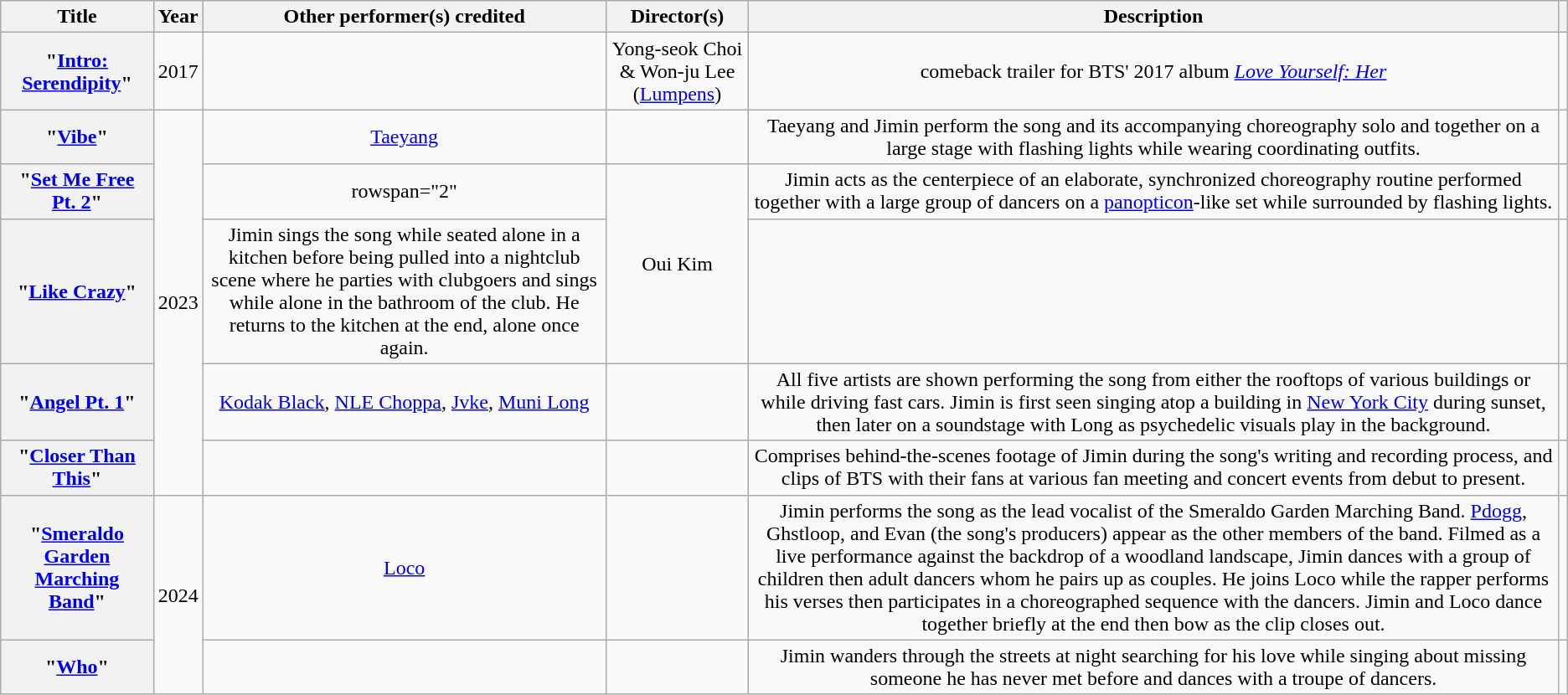<table class="wikitable sortable plainrowheaders" style="text-align:center;">
<tr>
<th scope="col">Title</th>
<th scope="col">Year</th>
<th scope="col">Other performer(s) credited</th>
<th scope="col">Director(s)</th>
<th scope="col">Description</th>
<th scope="col" class="unsortable"></th>
</tr>
<tr>
<th scope="row">"<a href='#'>Intro: Serendipity</a>"</th>
<td>2017</td>
<td></td>
<td>Yong-seok Choi & Won-ju Lee (<a href='#'>Lumpens</a>)</td>
<td>comeback trailer for BTS' 2017 album <em><a href='#'>Love Yourself: Her</a></em></td>
<td style="text-align:center;"></td>
</tr>
<tr>
<th scope="row">"<a href='#'>Vibe</a>"</th>
<td rowspan="5">2023</td>
<td><a href='#'>Taeyang</a></td>
<td></td>
<td>Taeyang and Jimin perform the song and its accompanying choreography solo and together on a large stage with flashing lights while wearing coordinating outfits.</td>
<td style="text-align:center;"></td>
</tr>
<tr>
<th scope="row">"<a href='#'>Set Me Free Pt. 2</a>"</th>
<td>rowspan="2" </td>
<td rowspan="2">Oui Kim</td>
<td>Jimin acts as the centerpiece of an elaborate, synchronized choreography routine performed together with a large group of dancers on a <a href='#'>panopticon</a>-like set while surrounded by flashing lights.</td>
<td style="text-align:center;"></td>
</tr>
<tr>
<th scope="row">"<a href='#'>Like Crazy</a>"</th>
<td>Jimin sings the song while seated alone in a kitchen before being pulled into a nightclub scene where he parties with clubgoers and sings while alone in the bathroom of the club. He returns to the kitchen at the end, alone once again.</td>
<td style="text-align:center;"></td>
</tr>
<tr>
<th scope="row">"<a href='#'>Angel Pt. 1</a>"</th>
<td><a href='#'>Kodak Black</a>, <a href='#'>NLE Choppa</a>, <a href='#'>Jvke</a>, <a href='#'>Muni Long</a></td>
<td></td>
<td>All five artists are shown performing the song from either the rooftops of various buildings or while driving fast cars. Jimin is first seen singing atop a building in <a href='#'>New York City</a> during sunset, then later on a soundstage with Long as psychedelic visuals play in the background.</td>
<td style="text-align:center;"></td>
</tr>
<tr>
<th scope="row">"<a href='#'>Closer Than This</a>"</th>
<td></td>
<td></td>
<td>Comprises behind-the-scenes footage of Jimin during the song's writing and recording process, and clips of BTS with their fans at various fan meeting and concert events from debut to present.</td>
<td style="text-align:center;"></td>
</tr>
<tr>
<th scope="row">"<a href='#'>Smeraldo Garden Marching Band</a>"</th>
<td rowspan="2">2024</td>
<td><a href='#'>Loco</a></td>
<td></td>
<td>Jimin performs the song as the lead vocalist of the Smeraldo Garden Marching Band. <a href='#'>Pdogg</a>, Ghstloop, and Evan (the song's producers) appear as the other members of the band. Filmed as a live performance against the backdrop of a woodland landscape, Jimin dances with a group of children then adult dancers whom he pairs up as couples. He joins Loco while the rapper performs his verses then participates in a choreographed sequence with the dancers. Jimin and Loco dance together briefly at the end then bow as the clip closes out.</td>
<td style="text-align:center;"></td>
</tr>
<tr>
<th scope="row">"<a href='#'>Who</a>"</th>
<td></td>
<td></td>
<td>Jimin wanders through the streets at night searching for his love while singing about missing someone he has never met before and dances with a troupe of dancers.</td>
<td style="text-align:center;"></td>
</tr>
</table>
